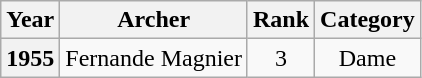<table class="wikitable" style="text-align:center;">
<tr>
<th scope="col">Year</th>
<th scope="col">Archer</th>
<th scope="col">Rank</th>
<th scope="col">Category</th>
</tr>
<tr>
<th scope="row">1955</th>
<td>Fernande Magnier</td>
<td> 3</td>
<td>Dame</td>
</tr>
</table>
